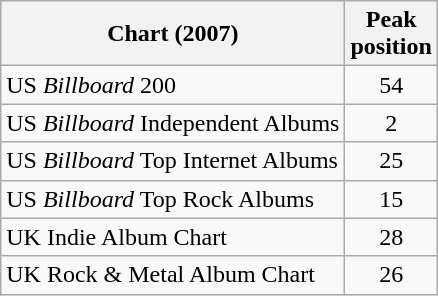<table class="wikitable sortable">
<tr>
<th style="text-align:center;">Chart (2007)</th>
<th style="text-align:center;">Peak<br>position</th>
</tr>
<tr>
<td>US <em>Billboard</em> 200</td>
<td style="text-align:center;">54</td>
</tr>
<tr>
<td>US <em>Billboard</em> Independent Albums</td>
<td style="text-align:center;">2</td>
</tr>
<tr>
<td>US <em>Billboard</em> Top Internet Albums</td>
<td style="text-align:center;">25</td>
</tr>
<tr>
<td>US <em>Billboard</em> Top Rock Albums</td>
<td style="text-align:center;">15</td>
</tr>
<tr>
<td>UK Indie Album Chart</td>
<td style="text-align:center;">28</td>
</tr>
<tr>
<td>UK Rock & Metal Album Chart</td>
<td style="text-align:center;">26</td>
</tr>
</table>
